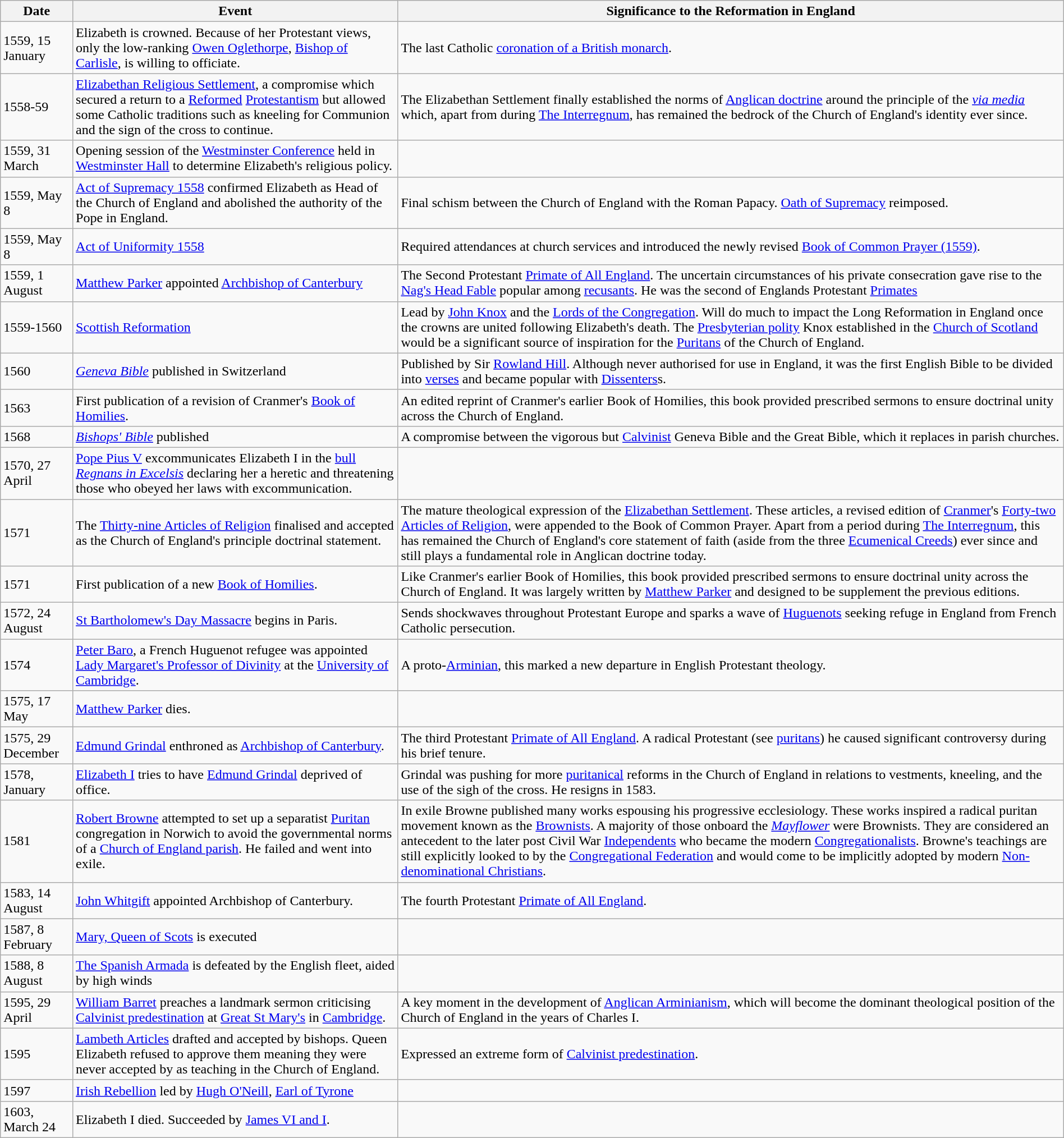<table class="wikitable" width="100%">
<tr>
<th>Date</th>
<th>Event</th>
<th>Significance to the Reformation in England</th>
</tr>
<tr>
<td>1559, 15 January</td>
<td>Elizabeth is crowned. Because of her Protestant views, only the low-ranking <a href='#'>Owen Oglethorpe</a>, <a href='#'>Bishop of Carlisle</a>, is willing to officiate.</td>
<td>The last Catholic <a href='#'>coronation of a British monarch</a>.</td>
</tr>
<tr>
<td>1558-59</td>
<td><a href='#'>Elizabethan Religious Settlement</a>, a compromise which secured a return to a <a href='#'>Reformed</a> <a href='#'>Protestantism</a> but allowed some Catholic traditions such as kneeling for Communion and the sign of the cross to continue.</td>
<td>The Elizabethan Settlement finally established the norms of <a href='#'>Anglican doctrine</a> around the principle of the <em><a href='#'>via media</a></em> which, apart from during <a href='#'>The Interregnum</a>, has remained the bedrock of the Church of England's identity ever since.</td>
</tr>
<tr>
<td>1559, 31 March</td>
<td>Opening session of the <a href='#'>Westminster Conference</a> held in <a href='#'>Westminster Hall</a> to determine Elizabeth's religious policy.</td>
<td></td>
</tr>
<tr>
<td>1559, May 8</td>
<td><a href='#'>Act of Supremacy 1558</a> confirmed Elizabeth as Head of the Church of England and abolished the authority of the Pope in England.</td>
<td>Final schism between the Church of England with the Roman Papacy. <a href='#'>Oath of Supremacy</a> reimposed.</td>
</tr>
<tr>
<td>1559, May 8</td>
<td><a href='#'>Act of Uniformity 1558</a></td>
<td>Required attendances at church services and introduced the newly revised <a href='#'>Book of Common Prayer (1559)</a>.</td>
</tr>
<tr>
<td>1559, 1 August</td>
<td><a href='#'>Matthew Parker</a> appointed <a href='#'>Archbishop of Canterbury</a></td>
<td>The Second Protestant <a href='#'>Primate of All England</a>. The uncertain circumstances of his private consecration gave rise to the <a href='#'>Nag's Head Fable</a> popular among <a href='#'>recusants</a>. He was the second of Englands Protestant <a href='#'>Primates</a></td>
</tr>
<tr>
<td>1559-1560</td>
<td><a href='#'>Scottish Reformation</a></td>
<td>Lead by <a href='#'>John Knox</a> and the <a href='#'>Lords of the Congregation</a>. Will do much to impact the Long Reformation in England once the crowns are united following Elizabeth's death. The <a href='#'>Presbyterian polity</a> Knox established in the <a href='#'>Church of Scotland</a> would be a significant source of inspiration for the <a href='#'>Puritans</a> of the Church of England.</td>
</tr>
<tr>
<td>1560</td>
<td><em><a href='#'>Geneva Bible</a></em> published in Switzerland</td>
<td>Published by Sir <a href='#'>Rowland Hill</a>.  Although never authorised for use in England, it was the first English Bible to be divided into <a href='#'>verses</a> and became popular with <a href='#'>Dissenters</a>s.</td>
</tr>
<tr>
<td>1563</td>
<td>First publication of a revision of Cranmer's <a href='#'>Book of Homilies</a>.</td>
<td>An edited reprint of Cranmer's earlier Book of Homilies, this book provided prescribed sermons to ensure doctrinal unity across the Church of England.</td>
</tr>
<tr>
<td>1568</td>
<td><em><a href='#'>Bishops' Bible</a></em> published</td>
<td>A compromise between the vigorous but <a href='#'>Calvinist</a> Geneva Bible and the Great Bible, which it replaces in parish churches.</td>
</tr>
<tr>
<td>1570, 27 April</td>
<td><a href='#'>Pope Pius V</a> excommunicates Elizabeth I in the <a href='#'>bull</a> <em><a href='#'>Regnans in Excelsis</a></em> declaring her a heretic and threatening those who obeyed her laws with excommunication.</td>
<td></td>
</tr>
<tr>
<td>1571</td>
<td>The <a href='#'>Thirty-nine Articles of Religion</a> finalised and accepted as the Church of England's principle doctrinal statement.</td>
<td>The mature theological expression of the <a href='#'>Elizabethan Settlement</a>. These articles, a revised edition of <a href='#'>Cranmer</a>'s <a href='#'>Forty-two Articles of Religion</a>, were appended to the Book of Common Prayer. Apart from a period during <a href='#'>The Interregnum</a>, this has remained the Church of England's core statement of faith (aside from the three <a href='#'>Ecumenical Creeds</a>) ever since and still plays a fundamental role in Anglican doctrine today.</td>
</tr>
<tr>
<td>1571</td>
<td>First publication of a new <a href='#'>Book of Homilies</a>.</td>
<td>Like Cranmer's earlier Book of Homilies, this book provided prescribed sermons to ensure doctrinal unity across the Church of England. It was largely written by <a href='#'>Matthew Parker</a> and designed to be supplement the previous editions.</td>
</tr>
<tr>
<td>1572, 24 August</td>
<td><a href='#'>St Bartholomew's Day Massacre</a> begins in Paris.</td>
<td>Sends shockwaves throughout Protestant Europe and sparks a wave of <a href='#'>Huguenots</a> seeking refuge in England from French Catholic persecution.</td>
</tr>
<tr>
<td>1574</td>
<td><a href='#'>Peter Baro</a>, a French Huguenot refugee was appointed <a href='#'>Lady Margaret's Professor of Divinity</a> at the <a href='#'>University of Cambridge</a>.</td>
<td>A proto-<a href='#'>Arminian</a>, this marked a new departure in English Protestant theology.</td>
</tr>
<tr>
<td>1575, 17 May</td>
<td><a href='#'>Matthew Parker</a> dies.</td>
<td></td>
</tr>
<tr>
<td>1575, 29 December</td>
<td><a href='#'>Edmund Grindal</a> enthroned as <a href='#'>Archbishop of Canterbury</a>.</td>
<td>The third Protestant <a href='#'>Primate of All England</a>. A radical Protestant (see <a href='#'>puritans</a>) he caused significant controversy during his brief tenure.</td>
</tr>
<tr>
<td>1578, January</td>
<td><a href='#'>Elizabeth I</a> tries to have <a href='#'>Edmund Grindal</a> deprived of office.</td>
<td>Grindal was pushing for more <a href='#'>puritanical</a> reforms in the Church of England in relations to vestments, kneeling, and the use of the sigh of the cross. He resigns in 1583.</td>
</tr>
<tr>
<td>1581</td>
<td><a href='#'>Robert Browne</a> attempted to set up a separatist <a href='#'>Puritan</a> congregation in Norwich to avoid the governmental norms of a <a href='#'>Church of England parish</a>. He failed and went into exile.</td>
<td>In exile Browne published many works espousing his progressive ecclesiology. These works inspired a radical puritan movement known as the <a href='#'>Brownists</a>. A majority of those onboard the <em><a href='#'>Mayflower</a></em> were Brownists. They are considered an antecedent to the later post Civil War <a href='#'>Independents</a> who became the modern <a href='#'>Congregationalists</a>. Browne's teachings are still explicitly looked to by the <a href='#'>Congregational Federation</a> and would come to be implicitly adopted by modern <a href='#'>Non-denominational Christians</a>.</td>
</tr>
<tr>
<td>1583, 14 August</td>
<td><a href='#'>John Whitgift</a> appointed Archbishop of Canterbury.</td>
<td>The fourth Protestant <a href='#'>Primate of All England</a>.</td>
</tr>
<tr>
<td>1587, 8 February</td>
<td><a href='#'>Mary, Queen of Scots</a> is executed</td>
<td></td>
</tr>
<tr>
<td>1588, 8 August</td>
<td><a href='#'>The Spanish Armada</a> is defeated by the English fleet, aided by high winds</td>
<td></td>
</tr>
<tr>
<td>1595, 29 April</td>
<td><a href='#'>William Barret</a> preaches a landmark sermon criticising <a href='#'>Calvinist predestination</a> at <a href='#'>Great St Mary's</a> in <a href='#'>Cambridge</a>.</td>
<td>A key moment in the development of <a href='#'>Anglican Arminianism</a>, which will become the dominant theological position of the Church of England in the years of Charles I.</td>
</tr>
<tr>
<td>1595</td>
<td><a href='#'>Lambeth Articles</a> drafted and accepted by bishops. Queen Elizabeth refused to approve them meaning they were never accepted by as teaching in the Church of England.</td>
<td>Expressed an extreme form of <a href='#'>Calvinist predestination</a>.</td>
</tr>
<tr>
<td>1597</td>
<td><a href='#'>Irish Rebellion</a> led by <a href='#'>Hugh O'Neill</a>, <a href='#'>Earl of Tyrone</a></td>
<td></td>
</tr>
<tr>
<td>1603, March 24</td>
<td>Elizabeth I died. Succeeded by <a href='#'>James VI and I</a>.</td>
<td></td>
</tr>
</table>
